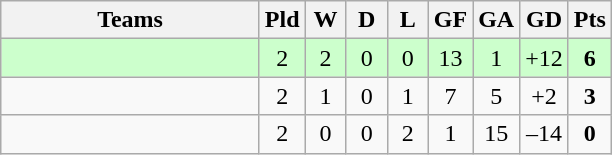<table class="wikitable" style="text-align: center;">
<tr>
<th width=165>Teams</th>
<th width=20>Pld</th>
<th width=20>W</th>
<th width=20>D</th>
<th width=20>L</th>
<th width=20>GF</th>
<th width=20>GA</th>
<th width=20>GD</th>
<th width=20>Pts</th>
</tr>
<tr align=center style="background:#ccffcc;">
<td style="text-align:left;"></td>
<td>2</td>
<td>2</td>
<td>0</td>
<td>0</td>
<td>13</td>
<td>1</td>
<td>+12</td>
<td><strong>6</strong></td>
</tr>
<tr align=center>
<td style="text-align:left;"></td>
<td>2</td>
<td>1</td>
<td>0</td>
<td>1</td>
<td>7</td>
<td>5</td>
<td>+2</td>
<td><strong>3</strong></td>
</tr>
<tr align=center>
<td style="text-align:left;"></td>
<td>2</td>
<td>0</td>
<td>0</td>
<td>2</td>
<td>1</td>
<td>15</td>
<td>–14</td>
<td><strong>0</strong></td>
</tr>
</table>
